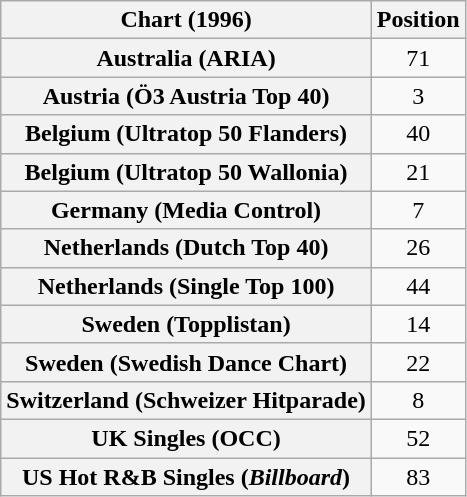<table class="wikitable sortable plainrowheaders" style="text-align:center">
<tr>
<th scope="col">Chart (1996)</th>
<th scope="col">Position</th>
</tr>
<tr>
<th scope="row">Australia (ARIA)</th>
<td>71</td>
</tr>
<tr>
<th scope="row">Austria (Ö3 Austria Top 40)</th>
<td>3</td>
</tr>
<tr>
<th scope="row">Belgium (Ultratop 50 Flanders)</th>
<td>40</td>
</tr>
<tr>
<th scope="row">Belgium (Ultratop 50 Wallonia)</th>
<td>21</td>
</tr>
<tr>
<th scope="row">Germany (Media Control)</th>
<td>7</td>
</tr>
<tr>
<th scope="row">Netherlands (Dutch Top 40)</th>
<td>26</td>
</tr>
<tr>
<th scope="row">Netherlands (Single Top 100)</th>
<td>44</td>
</tr>
<tr>
<th scope="row">Sweden (Topplistan)</th>
<td>14</td>
</tr>
<tr>
<th scope="row">Sweden (Swedish Dance Chart)</th>
<td>22</td>
</tr>
<tr>
<th scope="row">Switzerland (Schweizer Hitparade)</th>
<td>8</td>
</tr>
<tr>
<th scope="row">UK Singles (OCC)</th>
<td>52</td>
</tr>
<tr>
<th scope="row">US Hot R&B Singles (<em>Billboard</em>)</th>
<td>83</td>
</tr>
</table>
